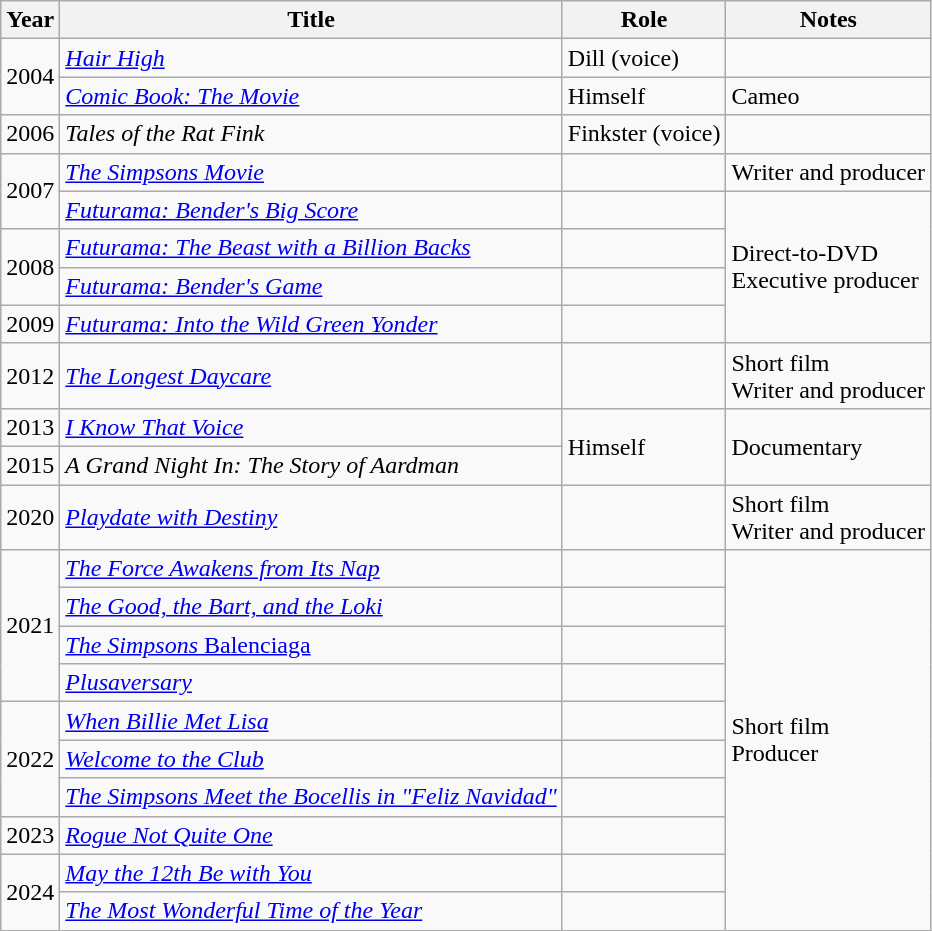<table class="wikitable sortable">
<tr>
<th>Year</th>
<th>Title</th>
<th>Role</th>
<th class="unsortable">Notes</th>
</tr>
<tr>
<td rowspan="2">2004</td>
<td><em><a href='#'>Hair High</a></em></td>
<td>Dill (voice)</td>
<td></td>
</tr>
<tr>
<td><em><a href='#'>Comic Book: The Movie</a></em></td>
<td>Himself</td>
<td>Cameo</td>
</tr>
<tr>
<td>2006</td>
<td><em>Tales of the Rat Fink</em></td>
<td>Finkster (voice)</td>
<td></td>
</tr>
<tr>
<td rowspan="2">2007</td>
<td><em><a href='#'>The Simpsons Movie</a></em></td>
<td></td>
<td>Writer and producer</td>
</tr>
<tr>
<td><em><a href='#'>Futurama: Bender's Big Score</a></em></td>
<td></td>
<td rowspan=4>Direct-to-DVD<br>Executive producer</td>
</tr>
<tr>
<td rowspan="2">2008</td>
<td><em><a href='#'>Futurama: The Beast with a Billion Backs</a></em></td>
<td></td>
</tr>
<tr>
<td><em><a href='#'>Futurama: Bender's Game</a></em></td>
<td></td>
</tr>
<tr>
<td>2009</td>
<td><em><a href='#'>Futurama: Into the Wild Green Yonder</a></em></td>
<td></td>
</tr>
<tr>
<td>2012</td>
<td><em><a href='#'>The Longest Daycare</a></em></td>
<td></td>
<td>Short film<br>Writer and producer</td>
</tr>
<tr>
<td>2013</td>
<td><em><a href='#'>I Know That Voice</a></em></td>
<td rowspan=2>Himself</td>
<td rowspan=2>Documentary</td>
</tr>
<tr>
<td>2015</td>
<td><em>A Grand Night In: The Story of Aardman</em></td>
</tr>
<tr>
<td>2020</td>
<td><em><a href='#'>Playdate with Destiny</a></em></td>
<td></td>
<td>Short film<br>Writer and producer</td>
</tr>
<tr>
<td rowspan="4">2021</td>
<td><em><a href='#'>The Force Awakens from Its Nap</a></em></td>
<td></td>
<td rowspan=10>Short film<br>Producer</td>
</tr>
<tr>
<td><em><a href='#'>The Good, the Bart, and the Loki</a></em></td>
<td></td>
</tr>
<tr>
<td><a href='#'><em>The Simpsons</em> Balenciaga</a></td>
<td></td>
</tr>
<tr>
<td><em><a href='#'>Plusaversary</a></em></td>
<td></td>
</tr>
<tr>
<td rowspan="3">2022</td>
<td><em><a href='#'>When Billie Met Lisa</a></em></td>
<td></td>
</tr>
<tr>
<td><em><a href='#'>Welcome to the Club</a></em></td>
<td></td>
</tr>
<tr>
<td><em><a href='#'>The Simpsons Meet the Bocellis in "Feliz Navidad"</a></em></td>
<td></td>
</tr>
<tr>
<td>2023</td>
<td><em><a href='#'>Rogue Not Quite One</a></em></td>
<td></td>
</tr>
<tr>
<td rowspan="2">2024</td>
<td><em><a href='#'>May the 12th Be with You</a></em></td>
<td></td>
</tr>
<tr>
<td><em><a href='#'>The Most Wonderful Time of the Year</a></em></td>
<td></td>
</tr>
</table>
